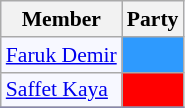<table class=wikitable style="border:1px solid #8888aa; background-color:#f7f8ff; padding:0px; font-size:90%;">
<tr>
<th>Member</th>
<th>Party</th>
</tr>
<tr>
<td><a href='#'>Faruk Demir</a></td>
<td style="background: #2E9AFE"></td>
</tr>
<tr>
<td><a href='#'>Saffet Kaya</a></td>
<td style="background: #ff0000"></td>
</tr>
<tr>
</tr>
</table>
